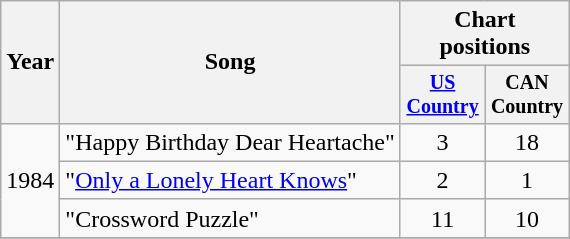<table class="wikitable" style="text-align:center;">
<tr>
<th rowspan="2">Year</th>
<th rowspan="2">Song</th>
<th colspan="2">Chart positions</th>
</tr>
<tr style="font-size:smaller;">
<th width="50"><a href='#'>US Country</a></th>
<th width="50">CAN Country</th>
</tr>
<tr>
<td rowspan="3">1984</td>
<td align="left">"Happy Birthday Dear Heartache"</td>
<td>3</td>
<td>18</td>
</tr>
<tr>
<td align="left">"<a href='#'>Only a Lonely Heart Knows</a>"</td>
<td>2</td>
<td>1</td>
</tr>
<tr>
<td align="left">"Crossword Puzzle"</td>
<td>11</td>
<td>10</td>
</tr>
<tr>
</tr>
</table>
